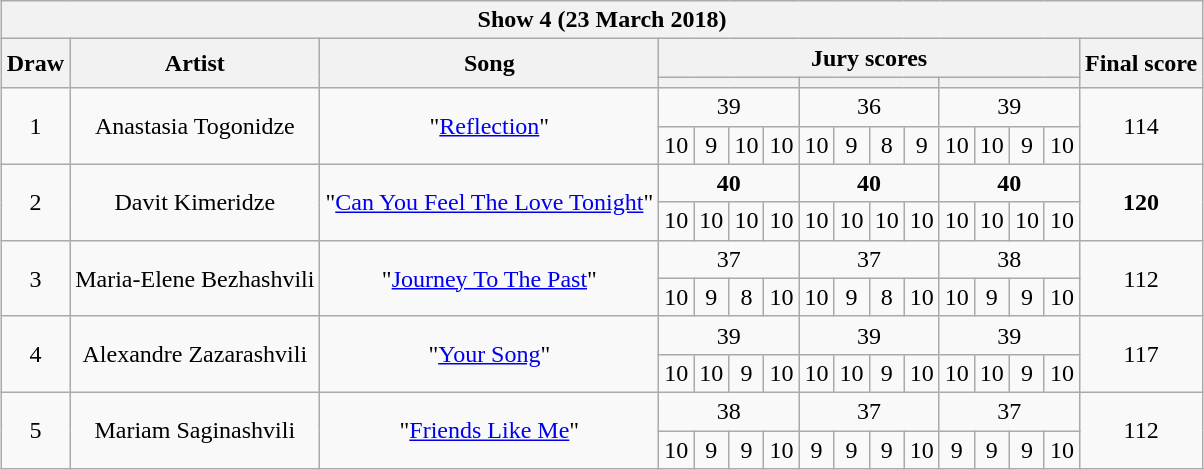<table class="sortable wikitable" style="text-align:center;margin:1em auto 1em auto">
<tr>
<th colspan="16">Show 4 (23 March 2018)</th>
</tr>
<tr>
<th rowspan="2" scope="col">Draw</th>
<th rowspan="2" scope="col">Artist</th>
<th rowspan="2" scope="col">Song</th>
<th colspan="12" scope="col">Jury scores</th>
<th rowspan="2" scope="col">Final score</th>
</tr>
<tr>
<th colspan="4" class="unsortable" scope="col"><small></small></th>
<th colspan="4" class="unsortable" scope="col"><small></small></th>
<th colspan="4" class="unsortable" scope="col"><small></small></th>
</tr>
<tr>
<td rowspan="2">1</td>
<td rowspan="2">Anastasia Togonidze</td>
<td rowspan="2">"<a href='#'>Reflection</a>"<br><em></em></td>
<td colspan="4">39</td>
<td colspan="4">36</td>
<td colspan="4">39</td>
<td rowspan="2">114</td>
</tr>
<tr>
<td>10</td>
<td>9</td>
<td>10</td>
<td>10</td>
<td>10</td>
<td>9</td>
<td>8</td>
<td>9</td>
<td>10</td>
<td>10</td>
<td>9</td>
<td>10</td>
</tr>
<tr>
<td rowspan="2">2</td>
<td rowspan="2">Davit Kimeridze</td>
<td rowspan="2">"<a href='#'>Can You Feel The Love Tonight</a>"<br><em></em></td>
<td colspan="4"><strong>40</strong></td>
<td colspan="4"><strong>40</strong></td>
<td colspan="4"><strong>40</strong></td>
<td rowspan="2"><strong>120</strong></td>
</tr>
<tr>
<td>10</td>
<td>10</td>
<td>10</td>
<td>10</td>
<td>10</td>
<td>10</td>
<td>10</td>
<td>10</td>
<td>10</td>
<td>10</td>
<td>10</td>
<td>10</td>
</tr>
<tr>
<td rowspan="2">3</td>
<td rowspan="2">Maria-Elene Bezhashvili</td>
<td rowspan="2">"<a href='#'>Journey To The Past</a>"<br><em></em></td>
<td colspan="4">37</td>
<td colspan="4">37</td>
<td colspan="4">38</td>
<td rowspan="2">112</td>
</tr>
<tr>
<td>10</td>
<td>9</td>
<td>8</td>
<td>10</td>
<td>10</td>
<td>9</td>
<td>8</td>
<td>10</td>
<td>10</td>
<td>9</td>
<td>9</td>
<td>10</td>
</tr>
<tr>
<td rowspan="2">4</td>
<td rowspan="2">Alexandre Zazarashvili</td>
<td rowspan="2">"<a href='#'>Your Song</a>"<br><em></em></td>
<td colspan="4">39</td>
<td colspan="4">39</td>
<td colspan="4">39</td>
<td rowspan="2">117</td>
</tr>
<tr>
<td>10</td>
<td>10</td>
<td>9</td>
<td>10</td>
<td>10</td>
<td>10</td>
<td>9</td>
<td>10</td>
<td>10</td>
<td>10</td>
<td>9</td>
<td>10</td>
</tr>
<tr>
<td rowspan="2">5</td>
<td rowspan="2">Mariam Saginashvili</td>
<td rowspan="2">"<a href='#'>Friends Like Me</a>"<br><em></em></td>
<td colspan="4">38</td>
<td colspan="4">37</td>
<td colspan="4">37</td>
<td rowspan="2">112</td>
</tr>
<tr>
<td>10</td>
<td>9</td>
<td>9</td>
<td>10</td>
<td>9</td>
<td>9</td>
<td>9</td>
<td>10</td>
<td>9</td>
<td>9</td>
<td>9</td>
<td>10</td>
</tr>
</table>
